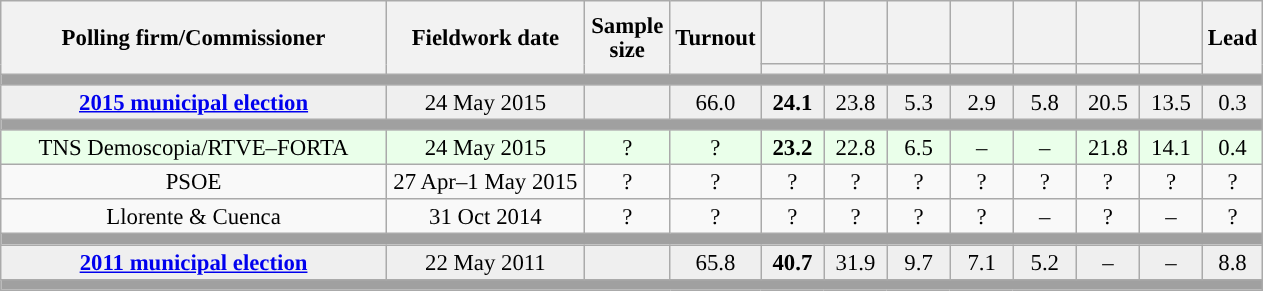<table class="wikitable collapsible collapsed" style="text-align:center; font-size:95%; line-height:16px;">
<tr style="height:42px;">
<th style="width:250px;" rowspan="2">Polling firm/Commissioner</th>
<th style="width:125px;" rowspan="2">Fieldwork date</th>
<th style="width:50px;" rowspan="2">Sample size</th>
<th style="width:45px;" rowspan="2">Turnout</th>
<th style="width:35px;"></th>
<th style="width:35px;"></th>
<th style="width:35px;"></th>
<th style="width:35px;"></th>
<th style="width:35px;"></th>
<th style="width:35px;"></th>
<th style="width:35px;"></th>
<th style="width:30px;" rowspan="2">Lead</th>
</tr>
<tr>
<th style="color:inherit;background:"></th>
<th style="color:inherit;background:"></th>
<th style="color:inherit;background:"></th>
<th style="color:inherit;background:"></th>
<th style="color:inherit;background:"></th>
<th style="color:inherit;background:"></th>
<th style="color:inherit;background:"></th>
</tr>
<tr>
<td colspan="12" style="background:#A0A0A0"></td>
</tr>
<tr style="background:#EFEFEF;">
<td><strong><a href='#'>2015 municipal election</a></strong></td>
<td>24 May 2015</td>
<td></td>
<td>66.0</td>
<td><strong>24.1</strong><br></td>
<td>23.8<br></td>
<td>5.3<br></td>
<td>2.9<br></td>
<td>5.8<br></td>
<td>20.5<br></td>
<td>13.5<br></td>
<td style="background:">0.3</td>
</tr>
<tr>
<td colspan="12" style="background:#A0A0A0"></td>
</tr>
<tr style="background:#EAFFEA;">
<td>TNS Demoscopia/RTVE–FORTA</td>
<td>24 May 2015</td>
<td>?</td>
<td>?</td>
<td><strong>23.2</strong><br></td>
<td>22.8<br></td>
<td>6.5<br></td>
<td>–</td>
<td>–</td>
<td>21.8<br></td>
<td>14.1<br></td>
<td style="background:">0.4</td>
</tr>
<tr>
<td>PSOE</td>
<td>27 Apr–1 May 2015</td>
<td>?</td>
<td>?</td>
<td>?<br></td>
<td>?<br></td>
<td>?<br></td>
<td>?<br></td>
<td>?<br></td>
<td>?<br></td>
<td>?<br></td>
<td style="background:">?</td>
</tr>
<tr>
<td>Llorente & Cuenca</td>
<td>31 Oct 2014</td>
<td>?</td>
<td>?</td>
<td>?<br></td>
<td>?<br></td>
<td>?<br></td>
<td>?<br></td>
<td>–</td>
<td>?<br></td>
<td>–</td>
<td style="background:">?</td>
</tr>
<tr>
<td colspan="12" style="background:#A0A0A0"></td>
</tr>
<tr style="background:#EFEFEF;">
<td><strong><a href='#'>2011 municipal election</a></strong></td>
<td>22 May 2011</td>
<td></td>
<td>65.8</td>
<td><strong>40.7</strong><br></td>
<td>31.9<br></td>
<td>9.7<br></td>
<td>7.1<br></td>
<td>5.2<br></td>
<td>–</td>
<td>–</td>
<td style="background:">8.8</td>
</tr>
<tr>
<td colspan="12" style="background:#A0A0A0"></td>
</tr>
</table>
